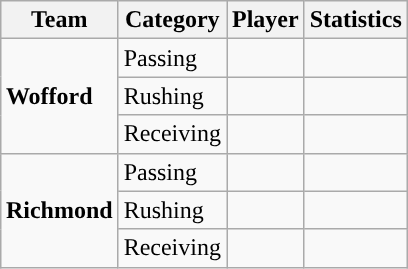<table class="wikitable" style="float: right;">
<tr>
<th>Team</th>
<th>Category</th>
<th>Player</th>
<th>Statistics</th>
</tr>
<tr>
<td rowspan=3><strong>Wofford</strong></td>
<td>Passing</td>
<td></td>
<td></td>
</tr>
<tr>
<td>Rushing</td>
<td></td>
<td></td>
</tr>
<tr>
<td>Receiving</td>
<td></td>
<td></td>
</tr>
<tr>
<td rowspan=3><strong>Richmond</strong></td>
<td>Passing</td>
<td></td>
<td></td>
</tr>
<tr>
<td>Rushing</td>
<td></td>
<td></td>
</tr>
<tr>
<td>Receiving</td>
<td></td>
<td></td>
</tr>
</table>
